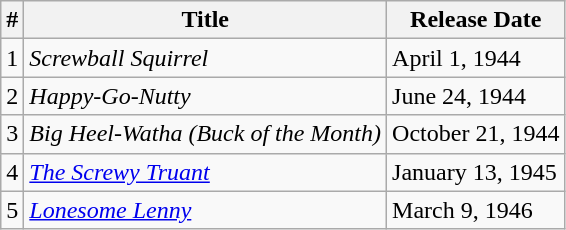<table class="wikitable">
<tr>
<th>#</th>
<th>Title</th>
<th>Release Date</th>
</tr>
<tr>
<td>1</td>
<td><em>Screwball Squirrel</em></td>
<td>April 1, 1944</td>
</tr>
<tr>
<td>2</td>
<td><em>Happy-Go-Nutty</em></td>
<td>June 24, 1944</td>
</tr>
<tr>
<td>3</td>
<td><em>Big Heel-Watha (Buck of the Month)</em></td>
<td>October 21, 1944</td>
</tr>
<tr>
<td>4</td>
<td><em><a href='#'>The Screwy Truant</a></em></td>
<td>January 13, 1945</td>
</tr>
<tr>
<td>5</td>
<td><em><a href='#'>Lonesome Lenny</a></em></td>
<td>March 9, 1946</td>
</tr>
</table>
